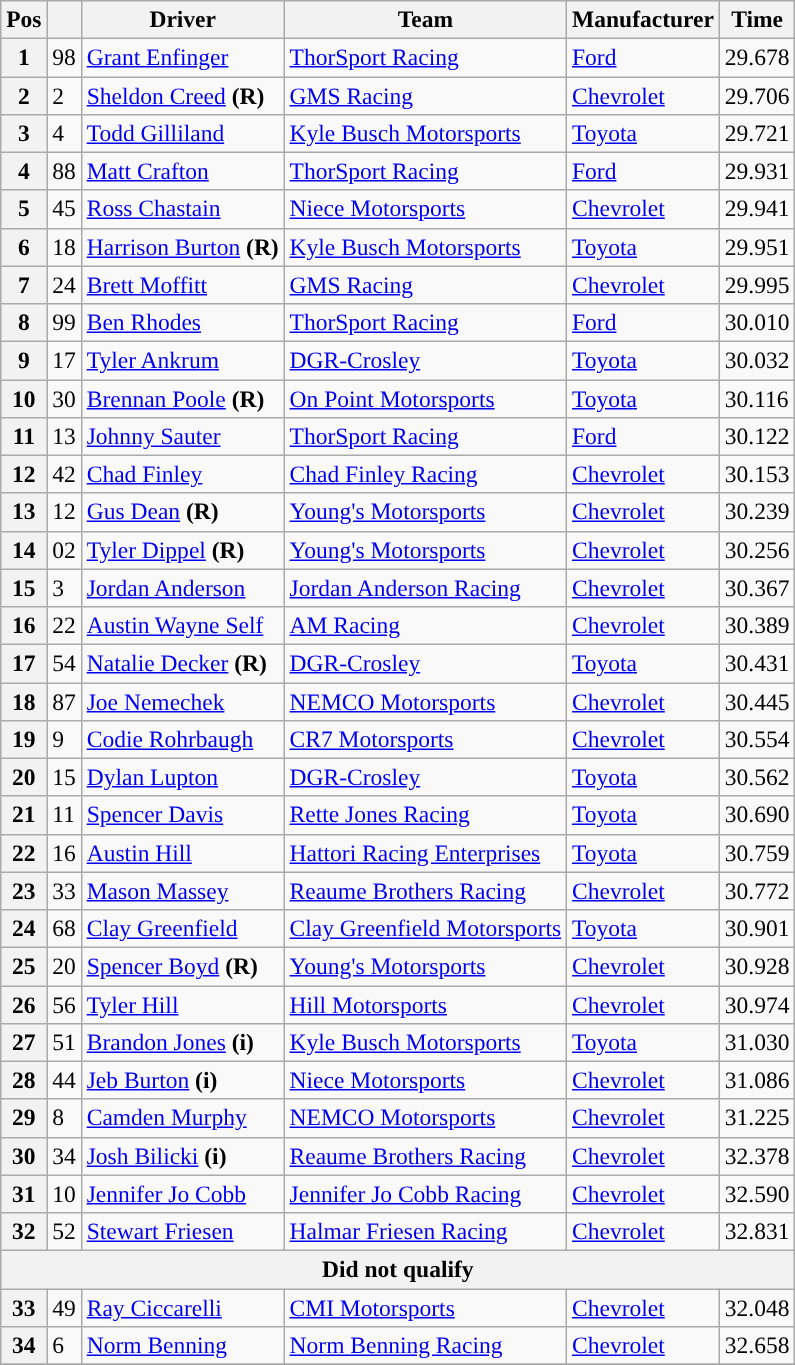<table class="wikitable" style="font-size:98%">
<tr>
<th>Pos</th>
<th></th>
<th>Driver</th>
<th>Team</th>
<th>Manufacturer</th>
<th>Time</th>
</tr>
<tr>
<th>1</th>
<td>98</td>
<td><a href='#'>Grant Enfinger</a></td>
<td><a href='#'>ThorSport Racing</a></td>
<td><a href='#'>Ford</a></td>
<td>29.678</td>
</tr>
<tr>
<th>2</th>
<td>2</td>
<td><a href='#'>Sheldon Creed</a> <strong>(R)</strong></td>
<td><a href='#'>GMS Racing</a></td>
<td><a href='#'>Chevrolet</a></td>
<td>29.706</td>
</tr>
<tr>
<th>3</th>
<td>4</td>
<td><a href='#'>Todd Gilliland</a></td>
<td><a href='#'>Kyle Busch Motorsports</a></td>
<td><a href='#'>Toyota</a></td>
<td>29.721</td>
</tr>
<tr>
<th>4</th>
<td>88</td>
<td><a href='#'>Matt Crafton</a></td>
<td><a href='#'>ThorSport Racing</a></td>
<td><a href='#'>Ford</a></td>
<td>29.931</td>
</tr>
<tr>
<th>5</th>
<td>45</td>
<td><a href='#'>Ross Chastain</a></td>
<td><a href='#'>Niece Motorsports</a></td>
<td><a href='#'>Chevrolet</a></td>
<td>29.941</td>
</tr>
<tr>
<th>6</th>
<td>18</td>
<td><a href='#'>Harrison Burton</a> <strong>(R)</strong></td>
<td><a href='#'>Kyle Busch Motorsports</a></td>
<td><a href='#'>Toyota</a></td>
<td>29.951</td>
</tr>
<tr>
<th>7</th>
<td>24</td>
<td><a href='#'>Brett Moffitt</a></td>
<td><a href='#'>GMS Racing</a></td>
<td><a href='#'>Chevrolet</a></td>
<td>29.995</td>
</tr>
<tr>
<th>8</th>
<td>99</td>
<td><a href='#'>Ben Rhodes</a></td>
<td><a href='#'>ThorSport Racing</a></td>
<td><a href='#'>Ford</a></td>
<td>30.010</td>
</tr>
<tr>
<th>9</th>
<td>17</td>
<td><a href='#'>Tyler Ankrum</a></td>
<td><a href='#'>DGR-Crosley</a></td>
<td><a href='#'>Toyota</a></td>
<td>30.032</td>
</tr>
<tr>
<th>10</th>
<td>30</td>
<td><a href='#'>Brennan Poole</a> <strong>(R)</strong></td>
<td><a href='#'>On Point Motorsports</a></td>
<td><a href='#'>Toyota</a></td>
<td>30.116</td>
</tr>
<tr>
<th>11</th>
<td>13</td>
<td><a href='#'>Johnny Sauter</a></td>
<td><a href='#'>ThorSport Racing</a></td>
<td><a href='#'>Ford</a></td>
<td>30.122</td>
</tr>
<tr>
<th>12</th>
<td>42</td>
<td><a href='#'>Chad Finley</a></td>
<td><a href='#'>Chad Finley Racing</a></td>
<td><a href='#'>Chevrolet</a></td>
<td>30.153</td>
</tr>
<tr>
<th>13</th>
<td>12</td>
<td><a href='#'>Gus Dean</a> <strong>(R)</strong></td>
<td><a href='#'>Young's Motorsports</a></td>
<td><a href='#'>Chevrolet</a></td>
<td>30.239</td>
</tr>
<tr>
<th>14</th>
<td>02</td>
<td><a href='#'>Tyler Dippel</a> <strong>(R)</strong></td>
<td><a href='#'>Young's Motorsports</a></td>
<td><a href='#'>Chevrolet</a></td>
<td>30.256</td>
</tr>
<tr>
<th>15</th>
<td>3</td>
<td><a href='#'>Jordan Anderson</a></td>
<td><a href='#'>Jordan Anderson Racing</a></td>
<td><a href='#'>Chevrolet</a></td>
<td>30.367</td>
</tr>
<tr>
<th>16</th>
<td>22</td>
<td><a href='#'>Austin Wayne Self</a></td>
<td><a href='#'>AM Racing</a></td>
<td><a href='#'>Chevrolet</a></td>
<td>30.389</td>
</tr>
<tr>
<th>17</th>
<td>54</td>
<td><a href='#'>Natalie Decker</a> <strong>(R)</strong></td>
<td><a href='#'>DGR-Crosley</a></td>
<td><a href='#'>Toyota</a></td>
<td>30.431</td>
</tr>
<tr>
<th>18</th>
<td>87</td>
<td><a href='#'>Joe Nemechek</a></td>
<td><a href='#'>NEMCO Motorsports</a></td>
<td><a href='#'>Chevrolet</a></td>
<td>30.445</td>
</tr>
<tr>
<th>19</th>
<td>9</td>
<td><a href='#'>Codie Rohrbaugh</a></td>
<td><a href='#'>CR7 Motorsports</a></td>
<td><a href='#'>Chevrolet</a></td>
<td>30.554</td>
</tr>
<tr>
<th>20</th>
<td>15</td>
<td><a href='#'>Dylan Lupton</a></td>
<td><a href='#'>DGR-Crosley</a></td>
<td><a href='#'>Toyota</a></td>
<td>30.562</td>
</tr>
<tr>
<th>21</th>
<td>11</td>
<td><a href='#'>Spencer Davis</a></td>
<td><a href='#'>Rette Jones Racing</a></td>
<td><a href='#'>Toyota</a></td>
<td>30.690</td>
</tr>
<tr>
<th>22</th>
<td>16</td>
<td><a href='#'>Austin Hill</a></td>
<td><a href='#'>Hattori Racing Enterprises</a></td>
<td><a href='#'>Toyota</a></td>
<td>30.759</td>
</tr>
<tr>
<th>23</th>
<td>33</td>
<td><a href='#'>Mason Massey</a></td>
<td><a href='#'>Reaume Brothers Racing</a></td>
<td><a href='#'>Chevrolet</a></td>
<td>30.772</td>
</tr>
<tr>
<th>24</th>
<td>68</td>
<td><a href='#'>Clay Greenfield</a></td>
<td><a href='#'>Clay Greenfield Motorsports</a></td>
<td><a href='#'>Toyota</a></td>
<td>30.901</td>
</tr>
<tr>
<th>25</th>
<td>20</td>
<td><a href='#'>Spencer Boyd</a> <strong>(R)</strong></td>
<td><a href='#'>Young's Motorsports</a></td>
<td><a href='#'>Chevrolet</a></td>
<td>30.928</td>
</tr>
<tr>
<th>26</th>
<td>56</td>
<td><a href='#'>Tyler Hill</a></td>
<td><a href='#'>Hill Motorsports</a></td>
<td><a href='#'>Chevrolet</a></td>
<td>30.974</td>
</tr>
<tr>
<th>27</th>
<td>51</td>
<td><a href='#'>Brandon Jones</a> <strong>(i)</strong></td>
<td><a href='#'>Kyle Busch Motorsports</a></td>
<td><a href='#'>Toyota</a></td>
<td>31.030</td>
</tr>
<tr>
<th>28</th>
<td>44</td>
<td><a href='#'>Jeb Burton</a> <strong>(i)</strong></td>
<td><a href='#'>Niece Motorsports</a></td>
<td><a href='#'>Chevrolet</a></td>
<td>31.086</td>
</tr>
<tr>
<th>29</th>
<td>8</td>
<td><a href='#'>Camden Murphy</a></td>
<td><a href='#'>NEMCO Motorsports</a></td>
<td><a href='#'>Chevrolet</a></td>
<td>31.225</td>
</tr>
<tr>
<th>30</th>
<td>34</td>
<td><a href='#'>Josh Bilicki</a> <strong>(i)</strong></td>
<td><a href='#'>Reaume Brothers Racing</a></td>
<td><a href='#'>Chevrolet</a></td>
<td>32.378</td>
</tr>
<tr>
<th>31</th>
<td>10</td>
<td><a href='#'>Jennifer Jo Cobb</a></td>
<td><a href='#'>Jennifer Jo Cobb Racing</a></td>
<td><a href='#'>Chevrolet</a></td>
<td>32.590</td>
</tr>
<tr>
<th>32</th>
<td>52</td>
<td><a href='#'>Stewart Friesen</a></td>
<td><a href='#'>Halmar Friesen Racing</a></td>
<td><a href='#'>Chevrolet</a></td>
<td>32.831</td>
</tr>
<tr>
<th colspan="6">Did not qualify</th>
</tr>
<tr>
<th>33</th>
<td>49</td>
<td><a href='#'>Ray Ciccarelli</a></td>
<td><a href='#'>CMI Motorsports</a></td>
<td><a href='#'>Chevrolet</a></td>
<td>32.048</td>
</tr>
<tr>
<th>34</th>
<td>6</td>
<td><a href='#'>Norm Benning</a></td>
<td><a href='#'>Norm Benning Racing</a></td>
<td><a href='#'>Chevrolet</a></td>
<td>32.658</td>
</tr>
<tr>
</tr>
</table>
